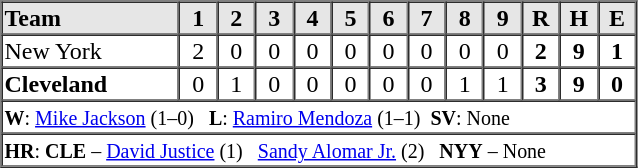<table border=1 cellspacing=0 width=425 style="margin-left:3em;">
<tr style="text-align:center; background-color:#e6e6e6;">
<th align=left width=28%>Team</th>
<th width=6%>1</th>
<th width=6%>2</th>
<th width=6%>3</th>
<th width=6%>4</th>
<th width=6%>5</th>
<th width=6%>6</th>
<th width=6%>7</th>
<th width=6%>8</th>
<th width=6%>9</th>
<th width=6%>R</th>
<th width=6%>H</th>
<th width=6%>E</th>
</tr>
<tr style="text-align:center;">
<td align=left>New York</td>
<td>2</td>
<td>0</td>
<td>0</td>
<td>0</td>
<td>0</td>
<td>0</td>
<td>0</td>
<td>0</td>
<td>0</td>
<td><strong>2</strong></td>
<td><strong>9</strong></td>
<td><strong>1</strong></td>
</tr>
<tr style="text-align:center;">
<td align=left><strong>Cleveland</strong></td>
<td>0</td>
<td>1</td>
<td>0</td>
<td>0</td>
<td>0</td>
<td>0</td>
<td>0</td>
<td>1</td>
<td>1</td>
<td><strong>3</strong></td>
<td><strong>9</strong></td>
<td><strong>0</strong></td>
</tr>
<tr style="text-align:left;">
<td colspan=13><small><strong>W</strong>: <a href='#'>Mike Jackson</a> (1–0)   <strong>L</strong>: <a href='#'>Ramiro Mendoza</a> (1–1)  <strong>SV</strong>: None</small></td>
</tr>
<tr style="text-align:left;">
<td colspan=13><small><strong>HR</strong>: <strong>CLE</strong> – <a href='#'>David Justice</a> (1)   <a href='#'>Sandy Alomar Jr.</a> (2)   <strong>NYY</strong> – None</small></td>
</tr>
</table>
